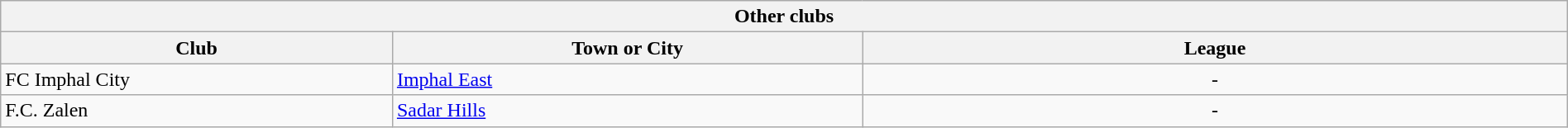<table class="wikitable sortable" width="100%">
<tr>
<th colspan="3">Other clubs</th>
</tr>
<tr>
<th !width="25%">Club</th>
<th width="30%">Town or City</th>
<th width="45%">League</th>
</tr>
<tr>
<td>FC Imphal City</td>
<td><a href='#'>Imphal East</a></td>
<td align="center">-</td>
</tr>
<tr>
<td>F.C. Zalen</td>
<td><a href='#'>Sadar Hills</a></td>
<td align="center">-</td>
</tr>
</table>
